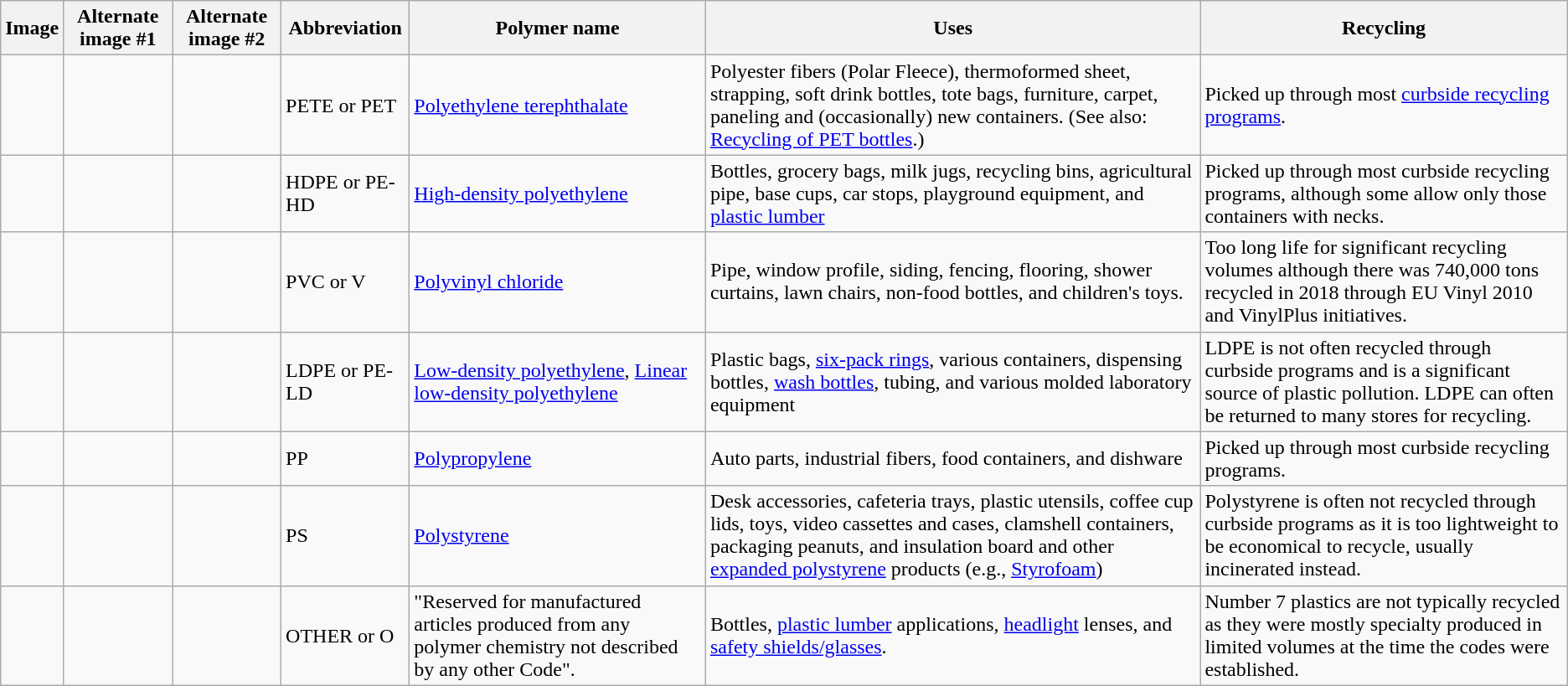<table class="wikitable sortable skin-invert-image">
<tr>
<th>Image</th>
<th>Alternate image #1</th>
<th>Alternate image #2</th>
<th>Abbreviation</th>
<th>Polymer name</th>
<th>Uses</th>
<th>Recycling</th>
</tr>
<tr>
<td></td>
<td style="text-align: center;"></td>
<td style="text-align: center;"></td>
<td>PETE or PET</td>
<td><a href='#'>Polyethylene terephthalate</a></td>
<td>Polyester fibers (Polar Fleece), thermoformed sheet, strapping, soft drink bottles, tote bags, furniture, carpet, paneling and (occasionally) new containers. (See also: <a href='#'>Recycling of PET bottles</a>.)</td>
<td>Picked up through most <a href='#'>curbside recycling programs</a>.</td>
</tr>
<tr>
<td></td>
<td style="text-align: center;"></td>
<td style="text-align: center;"></td>
<td>HDPE or PE-HD</td>
<td><a href='#'>High-density polyethylene</a></td>
<td>Bottles, grocery bags, milk jugs, recycling bins, agricultural pipe, base cups, car stops, playground equipment, and <a href='#'>plastic lumber</a></td>
<td>Picked up through most curbside recycling programs, although some allow only those containers with necks.</td>
</tr>
<tr>
<td></td>
<td style="text-align: center;"></td>
<td style="text-align: center;"></td>
<td>PVC or V</td>
<td><a href='#'>Polyvinyl chloride</a></td>
<td>Pipe, window profile, siding, fencing, flooring, shower curtains, lawn chairs, non-food bottles, and children's toys.</td>
<td>Too long life for significant recycling volumes although there was 740,000 tons recycled in 2018 through EU Vinyl 2010 and VinylPlus initiatives.</td>
</tr>
<tr>
<td></td>
<td style="text-align: center;"></td>
<td style="text-align: center;"></td>
<td>LDPE or PE-LD</td>
<td><a href='#'>Low-density polyethylene</a>, <a href='#'>Linear low-density polyethylene</a></td>
<td>Plastic bags, <a href='#'>six-pack rings</a>, various containers, dispensing bottles, <a href='#'>wash bottles</a>, tubing, and various molded laboratory equipment</td>
<td>LDPE is not often recycled through curbside programs and is a significant source of plastic pollution. LDPE can often be returned to many stores for recycling.</td>
</tr>
<tr>
<td></td>
<td style="text-align: center;"></td>
<td style="text-align: center;"></td>
<td>PP</td>
<td><a href='#'>Polypropylene</a></td>
<td>Auto parts, industrial fibers, food containers, and dishware</td>
<td>Picked up through most curbside recycling programs.</td>
</tr>
<tr>
<td></td>
<td style="text-align: center;"></td>
<td style="text-align: center;"></td>
<td>PS</td>
<td><a href='#'>Polystyrene</a></td>
<td>Desk accessories, cafeteria trays, plastic utensils, coffee cup lids, toys, video cassettes and cases, clamshell containers, packaging peanuts, and insulation board and other <a href='#'>expanded polystyrene</a> products (e.g., <a href='#'>Styrofoam</a>)</td>
<td>Polystyrene is often not recycled through curbside programs as it is too lightweight to be economical to recycle, usually incinerated instead.</td>
</tr>
<tr>
<td></td>
<td style="text-align: center;"></td>
<td style="text-align: center;"></td>
<td>OTHER or O</td>
<td>"Reserved for manufactured articles produced from any polymer chemistry not described by any other Code".</td>
<td>Bottles, <a href='#'>plastic lumber</a> applications, <a href='#'>headlight</a> lenses, and <a href='#'>safety shields/glasses</a>.</td>
<td>Number 7 plastics are not typically recycled as they were mostly specialty produced in limited volumes at the time the codes were established.</td>
</tr>
</table>
